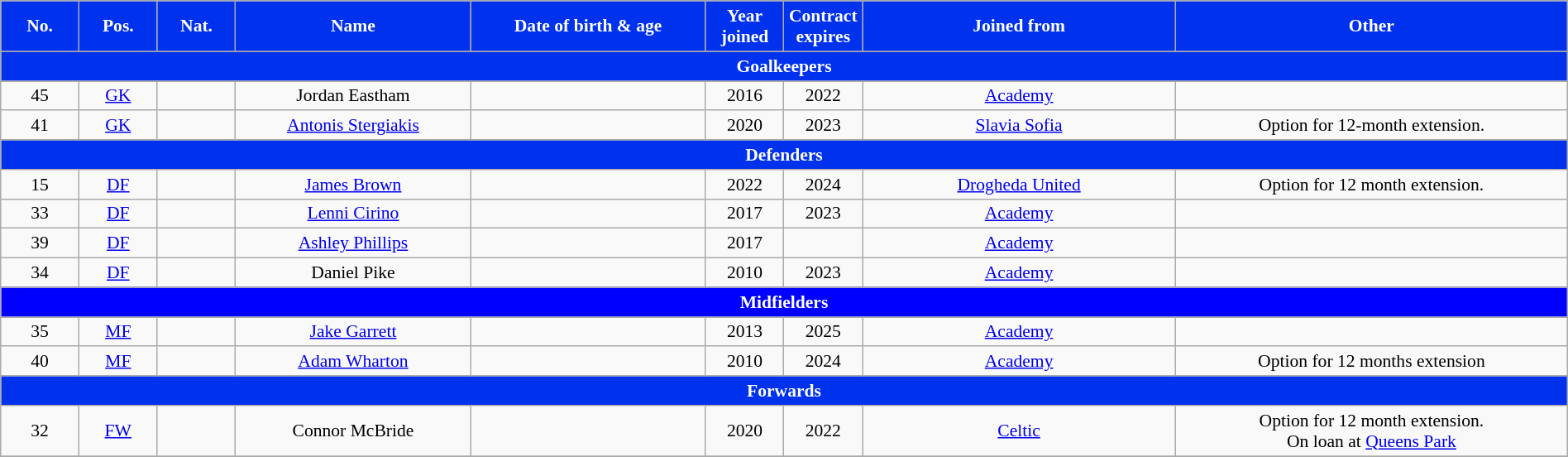<table class="wikitable" style="text-align:center; font-size:90%; width:100%;">
<tr>
<th style="background:#0031EC; width:5%; color:white; text-align:center;">No.</th>
<th style="background:#0031EC; width:5%; color:white; text-align:center;">Pos.</th>
<th style="background:#0031EC; width:5%; color:white; text-align:center;">Nat.</th>
<th style="background:#0031EC; width:15%;color:white; text-align:center;">Name</th>
<th style="background:#0031EC; width:15%;color:white; text-align:center;">Date of birth & age</th>
<th style="background:#0031EC; width:5%;color:white; text-align:center;">Year joined</th>
<th style="background:#0031EC; width:5%;color:white; text-align:center;">Contract expires</th>
<th style="background:#0031EC; width:20%;color:white; text-align:center;">Joined from</th>
<th style="background:#0031EC; width:25%;color:white; text-align:center;">Other</th>
</tr>
<tr>
<th colspan="9" style="background:#0031EC; color:white; text-align:center">Goalkeepers</th>
</tr>
<tr>
<td>45</td>
<td><a href='#'>GK</a></td>
<td></td>
<td>Jordan Eastham</td>
<td></td>
<td>2016</td>
<td>2022</td>
<td><a href='#'>Academy</a></td>
<td></td>
</tr>
<tr>
<td>41</td>
<td><a href='#'>GK</a></td>
<td></td>
<td><a href='#'>Antonis Stergiakis</a></td>
<td></td>
<td>2020</td>
<td>2023</td>
<td> <a href='#'>Slavia Sofia</a></td>
<td>Option for 12-month extension.</td>
</tr>
<tr>
<th colspan="9" style="background:#0031EC; color:white; text-align:center">Defenders</th>
</tr>
<tr>
<td>15</td>
<td><a href='#'>DF</a></td>
<td></td>
<td><a href='#'>James Brown</a></td>
<td></td>
<td>2022</td>
<td>2024</td>
<td> <a href='#'>Drogheda United</a></td>
<td>Option for 12 month extension.</td>
</tr>
<tr>
<td>33</td>
<td><a href='#'>DF</a></td>
<td></td>
<td><a href='#'>Lenni Cirino</a></td>
<td></td>
<td>2017</td>
<td>2023</td>
<td><a href='#'>Academy</a></td>
<td></td>
</tr>
<tr>
<td>39</td>
<td><a href='#'>DF</a></td>
<td></td>
<td><a href='#'>Ashley Phillips</a></td>
<td></td>
<td>2017</td>
<td></td>
<td><a href='#'>Academy</a></td>
<td></td>
</tr>
<tr>
<td>34</td>
<td><a href='#'>DF</a></td>
<td></td>
<td>Daniel Pike</td>
<td></td>
<td>2010</td>
<td>2023</td>
<td><a href='#'>Academy</a></td>
<td></td>
</tr>
<tr>
<th colspan="9" style="background:#0000FF; color:white; text-align:center">Midfielders</th>
</tr>
<tr>
<td>35</td>
<td><a href='#'>MF</a></td>
<td></td>
<td><a href='#'>Jake Garrett</a></td>
<td></td>
<td>2013</td>
<td>2025</td>
<td><a href='#'>Academy</a></td>
<td></td>
</tr>
<tr>
<td>40</td>
<td><a href='#'>MF</a></td>
<td></td>
<td><a href='#'>Adam Wharton</a></td>
<td></td>
<td>2010</td>
<td>2024</td>
<td><a href='#'>Academy</a></td>
<td>Option for 12 months extension</td>
</tr>
<tr>
<th colspan="9" style="background:#0031EC; color:white; text-align:center">Forwards</th>
</tr>
<tr>
<td>32</td>
<td><a href='#'>FW</a></td>
<td></td>
<td>Connor McBride</td>
<td></td>
<td>2020</td>
<td>2022</td>
<td> <a href='#'>Celtic</a></td>
<td>Option for 12 month extension.<br>On loan at <a href='#'>Queens Park</a></td>
</tr>
<tr>
</tr>
</table>
